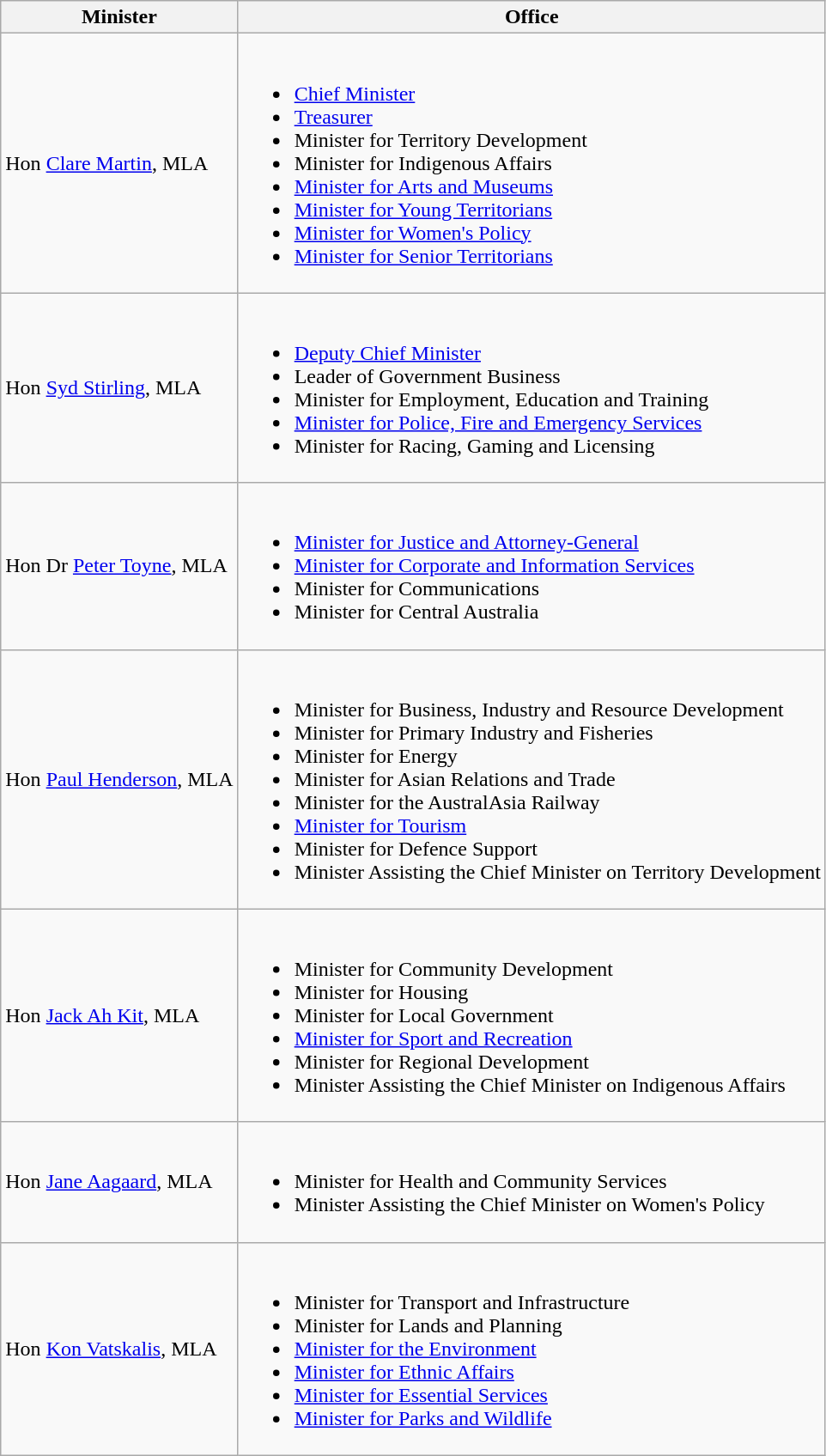<table class="wikitable">
<tr>
<th>Minister</th>
<th>Office</th>
</tr>
<tr>
<td>Hon <a href='#'>Clare Martin</a>, MLA</td>
<td><br><ul><li><a href='#'>Chief Minister</a></li><li><a href='#'>Treasurer</a></li><li>Minister for Territory Development</li><li>Minister for Indigenous Affairs</li><li><a href='#'>Minister for Arts and Museums</a></li><li><a href='#'>Minister for Young Territorians</a></li><li><a href='#'>Minister for Women's Policy</a></li><li><a href='#'>Minister for Senior Territorians</a></li></ul></td>
</tr>
<tr>
<td>Hon <a href='#'>Syd Stirling</a>, MLA</td>
<td><br><ul><li><a href='#'>Deputy Chief Minister</a></li><li>Leader of Government Business</li><li>Minister for Employment, Education and Training</li><li><a href='#'>Minister for Police, Fire and Emergency Services</a></li><li>Minister for Racing, Gaming and Licensing</li></ul></td>
</tr>
<tr>
<td>Hon Dr <a href='#'>Peter Toyne</a>, MLA</td>
<td><br><ul><li><a href='#'>Minister for Justice and Attorney-General</a></li><li><a href='#'>Minister for Corporate and Information Services</a></li><li>Minister for Communications</li><li>Minister for Central Australia</li></ul></td>
</tr>
<tr>
<td>Hon <a href='#'>Paul Henderson</a>, MLA</td>
<td><br><ul><li>Minister for Business, Industry and Resource Development</li><li>Minister for Primary Industry and Fisheries</li><li>Minister for Energy</li><li>Minister for Asian Relations and Trade</li><li>Minister for the AustralAsia Railway</li><li><a href='#'>Minister for Tourism</a></li><li>Minister for Defence Support</li><li>Minister Assisting the Chief Minister on Territory Development</li></ul></td>
</tr>
<tr>
<td>Hon <a href='#'>Jack Ah Kit</a>, MLA</td>
<td><br><ul><li>Minister for Community Development</li><li>Minister for Housing</li><li>Minister for Local Government</li><li><a href='#'>Minister for Sport and Recreation</a></li><li>Minister for Regional Development</li><li>Minister Assisting the Chief Minister on Indigenous Affairs</li></ul></td>
</tr>
<tr>
<td>Hon <a href='#'>Jane Aagaard</a>, MLA</td>
<td><br><ul><li>Minister for Health and Community Services</li><li>Minister Assisting the Chief Minister on Women's Policy</li></ul></td>
</tr>
<tr>
<td>Hon <a href='#'>Kon Vatskalis</a>, MLA</td>
<td><br><ul><li>Minister for Transport and Infrastructure</li><li>Minister for Lands and Planning</li><li><a href='#'>Minister for the Environment</a></li><li><a href='#'>Minister for Ethnic Affairs</a></li><li><a href='#'>Minister for Essential Services</a></li><li><a href='#'>Minister for Parks and Wildlife</a></li></ul></td>
</tr>
</table>
